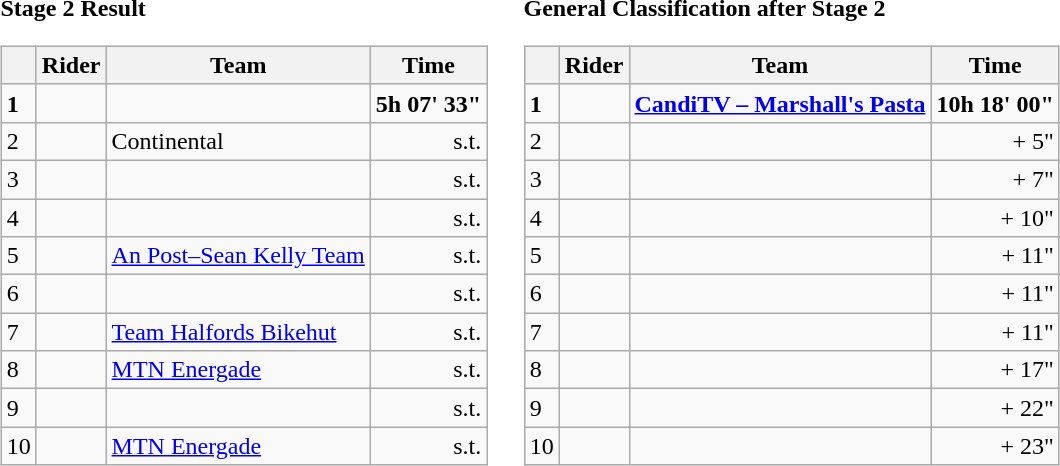<table>
<tr>
<td><strong>Stage 2 Result</strong><br><table class="wikitable">
<tr>
<th></th>
<th>Rider</th>
<th>Team</th>
<th>Time</th>
</tr>
<tr>
<td><strong>1</strong></td>
<td><strong></strong></td>
<td><strong></strong></td>
<td align=right><strong>5h 07' 33"</strong></td>
</tr>
<tr>
<td>2</td>
<td></td>
<td> Continental</td>
<td align=right>s.t.</td>
</tr>
<tr>
<td>3</td>
<td></td>
<td></td>
<td align=right>s.t.</td>
</tr>
<tr>
<td>4</td>
<td></td>
<td></td>
<td align=right>s.t.</td>
</tr>
<tr>
<td>5</td>
<td></td>
<td><a href='#'>An Post–Sean Kelly Team</a></td>
<td align=right>s.t.</td>
</tr>
<tr>
<td>6</td>
<td></td>
<td></td>
<td align=right>s.t.</td>
</tr>
<tr>
<td>7</td>
<td></td>
<td><a href='#'>Team Halfords Bikehut</a></td>
<td align=right>s.t.</td>
</tr>
<tr>
<td>8</td>
<td></td>
<td><a href='#'>MTN Energade</a></td>
<td align=right>s.t.</td>
</tr>
<tr>
<td>9</td>
<td></td>
<td></td>
<td align=right>s.t.</td>
</tr>
<tr>
<td>10</td>
<td></td>
<td><a href='#'>MTN Energade</a></td>
<td align=right>s.t.</td>
</tr>
</table>
</td>
<td></td>
<td><strong>General Classification after Stage 2</strong><br><table class="wikitable">
<tr>
<th></th>
<th>Rider</th>
<th>Team</th>
<th>Time</th>
</tr>
<tr>
<td><strong>1</strong></td>
<td><strong></strong> </td>
<td><strong><a href='#'>CandiTV – Marshall's Pasta</a></strong></td>
<td align="right"><strong>10h 18' 00"</strong></td>
</tr>
<tr>
<td>2</td>
<td></td>
<td></td>
<td align="right">+ 5"</td>
</tr>
<tr>
<td>3</td>
<td> </td>
<td></td>
<td align="right">+ 7"</td>
</tr>
<tr>
<td>4</td>
<td></td>
<td></td>
<td align="right">+ 10"</td>
</tr>
<tr>
<td>5</td>
<td></td>
<td></td>
<td align="right">+ 11"</td>
</tr>
<tr>
<td>6</td>
<td></td>
<td></td>
<td align="right">+ 11"</td>
</tr>
<tr>
<td>7</td>
<td></td>
<td></td>
<td align="right">+ 11"</td>
</tr>
<tr>
<td>8</td>
<td></td>
<td></td>
<td align="right">+ 17"</td>
</tr>
<tr>
<td>9</td>
<td></td>
<td></td>
<td align="right">+ 22"</td>
</tr>
<tr>
<td>10</td>
<td></td>
<td></td>
<td align="right">+ 23"</td>
</tr>
</table>
</td>
</tr>
</table>
